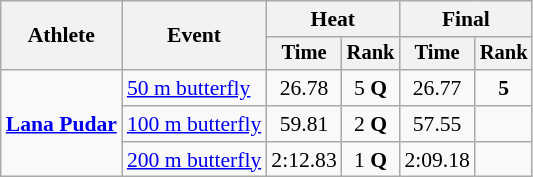<table class=wikitable style="font-size:90%">
<tr>
<th rowspan="2">Athlete</th>
<th rowspan="2">Event</th>
<th colspan="2">Heat</th>
<th colspan="2">Final</th>
</tr>
<tr style="font-size:95%">
<th>Time</th>
<th>Rank</th>
<th>Time</th>
<th>Rank</th>
</tr>
<tr align=center>
<td align=left rowspan=3><strong><a href='#'>Lana Pudar</a></strong></td>
<td align=left><a href='#'>50 m butterfly</a></td>
<td>26.78</td>
<td>5 <strong>Q</strong></td>
<td>26.77</td>
<td><strong>5</strong></td>
</tr>
<tr align=center>
<td align=left><a href='#'>100 m butterfly</a></td>
<td>59.81</td>
<td>2 <strong>Q</strong></td>
<td>57.55</td>
<td><strong></strong></td>
</tr>
<tr align=center>
<td align=left><a href='#'>200 m butterfly</a></td>
<td>2:12.83</td>
<td>1 <strong>Q</strong></td>
<td>2:09.18</td>
<td><strong></strong></td>
</tr>
</table>
